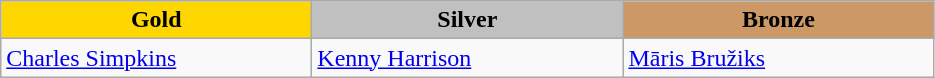<table class="wikitable" style="text-align:left">
<tr align="center">
<td width=200 bgcolor=gold><strong>Gold</strong></td>
<td width=200 bgcolor=silver><strong>Silver</strong></td>
<td width=200 bgcolor=CC9966><strong>Bronze</strong></td>
</tr>
<tr>
<td><a href='#'>Charles Simpkins</a><br><em></em></td>
<td><a href='#'>Kenny Harrison</a><br><em></em></td>
<td><a href='#'>Māris Bružiks</a><br><em></em></td>
</tr>
</table>
